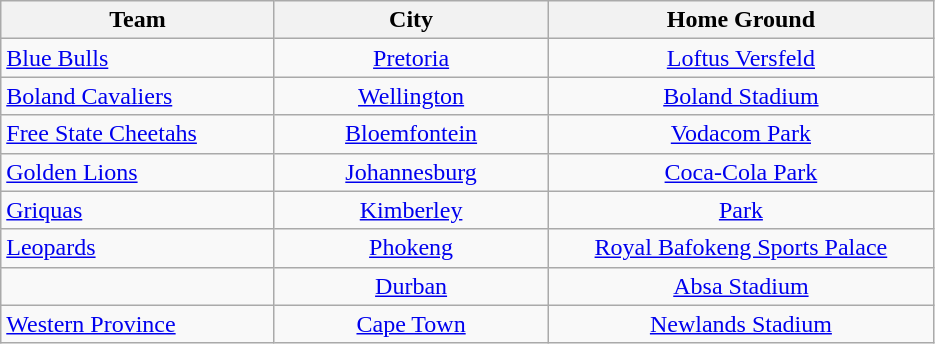<table class="wikitable" style="text-align:center;">
<tr>
<th width=175>Team</th>
<th width=175>City</th>
<th width=250>Home Ground</th>
</tr>
<tr style="background:#f9f9f9;">
<td style="text-align:left;"><a href='#'>Blue Bulls</a></td>
<td><a href='#'>Pretoria</a></td>
<td><a href='#'>Loftus Versfeld</a></td>
</tr>
<tr style="background:#f9f9f9;">
<td style="text-align:left;"><a href='#'>Boland Cavaliers</a></td>
<td><a href='#'>Wellington</a></td>
<td><a href='#'>Boland Stadium</a></td>
</tr>
<tr style="background:#f9f9f9;">
<td style="text-align:left;"><a href='#'>Free State Cheetahs</a></td>
<td><a href='#'>Bloemfontein</a></td>
<td><a href='#'>Vodacom Park</a></td>
</tr>
<tr style="background:#f9f9f9;">
<td style="text-align:left;"><a href='#'>Golden Lions</a></td>
<td><a href='#'>Johannesburg</a></td>
<td><a href='#'>Coca-Cola Park</a></td>
</tr>
<tr style="background:#f9f9f9;">
<td style="text-align:left;"><a href='#'>Griquas</a></td>
<td><a href='#'>Kimberley</a></td>
<td><a href='#'>Park</a></td>
</tr>
<tr style="background:#f9f9f9;">
<td style="text-align:left;"><a href='#'>Leopards</a></td>
<td><a href='#'>Phokeng</a></td>
<td><a href='#'>Royal Bafokeng Sports Palace</a></td>
</tr>
<tr style="background:#f9f9f9;">
<td style="text-align:left;"></td>
<td><a href='#'>Durban</a></td>
<td><a href='#'>Absa Stadium</a></td>
</tr>
<tr style="background:#f9f9f9;">
<td style="text-align:left;"><a href='#'>Western Province</a></td>
<td><a href='#'>Cape Town</a></td>
<td><a href='#'>Newlands Stadium</a></td>
</tr>
</table>
